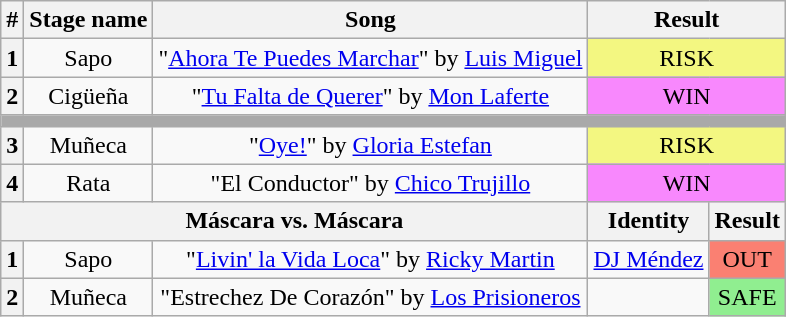<table class="wikitable plainrowheaders" style="text-align: center;">
<tr>
<th>#</th>
<th>Stage name</th>
<th>Song</th>
<th colspan=2>Result</th>
</tr>
<tr>
<th>1</th>
<td>Sapo</td>
<td>"<a href='#'>Ahora Te Puedes Marchar</a>" by <a href='#'>Luis Miguel</a></td>
<td colspan=2 bgcolor=#F3F781>RISK</td>
</tr>
<tr>
<th>2</th>
<td>Cigüeña</td>
<td>"<a href='#'>Tu Falta de Querer</a>" by <a href='#'>Mon Laferte</a></td>
<td colspan=2 bgcolor=#F888FD>WIN</td>
</tr>
<tr>
<td colspan="5" style="background:darkgray"></td>
</tr>
<tr>
<th>3</th>
<td>Muñeca</td>
<td>"<a href='#'>Oye!</a>" by <a href='#'>Gloria Estefan</a></td>
<td colspan=2 bgcolor=#F3F781>RISK</td>
</tr>
<tr>
<th>4</th>
<td>Rata</td>
<td>"El Conductor" by <a href='#'>Chico Trujillo</a></td>
<td colspan=2 bgcolor=#F888FD>WIN</td>
</tr>
<tr>
<th colspan="3">Máscara vs. Máscara</th>
<th>Identity</th>
<th>Result</th>
</tr>
<tr>
<th>1</th>
<td>Sapo</td>
<td>"<a href='#'>Livin' la Vida Loca</a>" by <a href='#'>Ricky Martin</a></td>
<td><a href='#'>DJ Méndez</a></td>
<td bgcolor=salmon>OUT</td>
</tr>
<tr>
<th>2</th>
<td>Muñeca</td>
<td>"Estrechez De Corazón" by <a href='#'>Los Prisioneros</a></td>
<td></td>
<td bgcolor=lightgreen>SAFE</td>
</tr>
</table>
